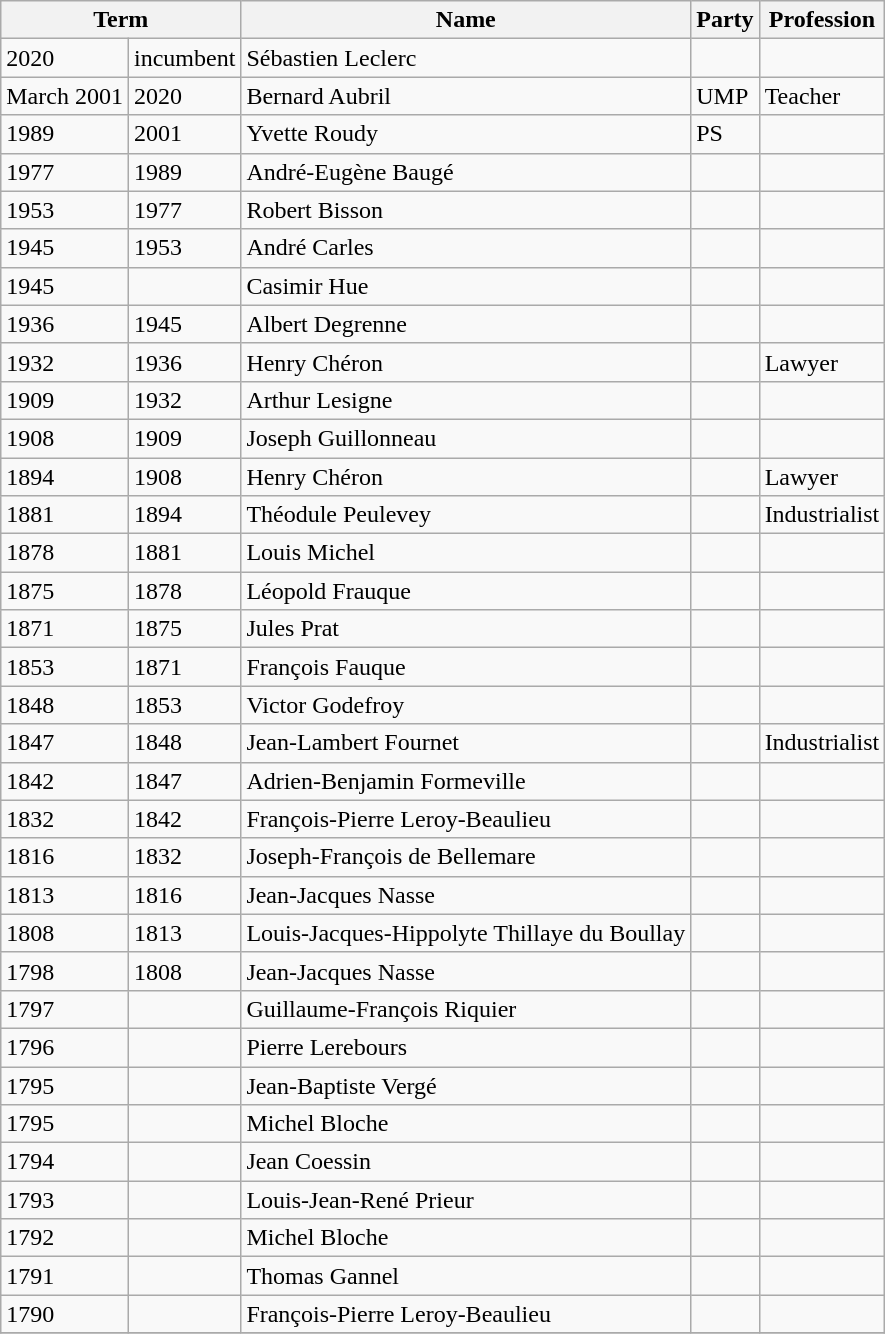<table class="wikitable" align="center">
<tr>
<th colspan="2">Term</th>
<th>Name</th>
<th>Party</th>
<th>Profession</th>
</tr>
<tr>
<td>2020</td>
<td>incumbent</td>
<td>Sébastien Leclerc</td>
<td></td>
<td></td>
</tr>
<tr>
<td>March 2001</td>
<td>2020</td>
<td>Bernard Aubril</td>
<td>UMP</td>
<td>Teacher</td>
</tr>
<tr>
<td>1989</td>
<td>2001</td>
<td>Yvette Roudy</td>
<td>PS</td>
<td></td>
</tr>
<tr>
<td>1977</td>
<td>1989</td>
<td>André-Eugène Baugé</td>
<td></td>
<td></td>
</tr>
<tr>
<td>1953</td>
<td>1977</td>
<td>Robert Bisson</td>
<td></td>
<td></td>
</tr>
<tr>
<td>1945</td>
<td>1953</td>
<td>André Carles</td>
<td></td>
<td></td>
</tr>
<tr>
<td>1945</td>
<td></td>
<td>Casimir Hue</td>
<td></td>
<td></td>
</tr>
<tr>
<td>1936</td>
<td>1945</td>
<td>Albert Degrenne</td>
<td></td>
<td></td>
</tr>
<tr>
<td>1932</td>
<td>1936</td>
<td>Henry Chéron</td>
<td></td>
<td>Lawyer</td>
</tr>
<tr>
<td>1909</td>
<td>1932</td>
<td>Arthur Lesigne</td>
<td></td>
<td></td>
</tr>
<tr>
<td>1908</td>
<td>1909</td>
<td>Joseph Guillonneau</td>
<td></td>
<td></td>
</tr>
<tr>
<td>1894</td>
<td>1908</td>
<td>Henry Chéron</td>
<td></td>
<td>Lawyer</td>
</tr>
<tr>
<td>1881</td>
<td>1894</td>
<td>Théodule Peulevey</td>
<td></td>
<td>Industrialist</td>
</tr>
<tr>
<td>1878</td>
<td>1881</td>
<td>Louis Michel</td>
<td></td>
<td></td>
</tr>
<tr>
<td>1875</td>
<td>1878</td>
<td>Léopold Frauque</td>
<td></td>
<td></td>
</tr>
<tr>
<td>1871</td>
<td>1875</td>
<td>Jules Prat</td>
<td></td>
<td></td>
</tr>
<tr>
<td>1853</td>
<td>1871</td>
<td>François Fauque</td>
<td></td>
<td></td>
</tr>
<tr>
<td>1848</td>
<td>1853</td>
<td>Victor Godefroy</td>
<td></td>
<td></td>
</tr>
<tr>
<td>1847</td>
<td>1848</td>
<td>Jean-Lambert Fournet</td>
<td></td>
<td>Industrialist</td>
</tr>
<tr>
<td>1842</td>
<td>1847</td>
<td>Adrien-Benjamin Formeville</td>
<td></td>
<td></td>
</tr>
<tr>
<td>1832</td>
<td>1842</td>
<td>François-Pierre Leroy-Beaulieu</td>
<td></td>
<td></td>
</tr>
<tr>
<td>1816</td>
<td>1832</td>
<td>Joseph-François de Bellemare</td>
<td></td>
<td></td>
</tr>
<tr>
<td>1813</td>
<td>1816</td>
<td>Jean-Jacques Nasse</td>
<td></td>
<td></td>
</tr>
<tr>
<td>1808</td>
<td>1813</td>
<td>Louis-Jacques-Hippolyte Thillaye du Boullay</td>
<td></td>
<td></td>
</tr>
<tr>
<td>1798</td>
<td>1808</td>
<td>Jean-Jacques Nasse</td>
<td></td>
<td></td>
</tr>
<tr>
<td>1797</td>
<td></td>
<td>Guillaume-François Riquier</td>
<td></td>
<td></td>
</tr>
<tr>
<td>1796</td>
<td></td>
<td>Pierre Lerebours</td>
<td></td>
<td></td>
</tr>
<tr>
<td>1795</td>
<td></td>
<td>Jean-Baptiste Vergé</td>
<td></td>
<td></td>
</tr>
<tr>
<td>1795</td>
<td></td>
<td>Michel Bloche</td>
<td></td>
<td></td>
</tr>
<tr>
<td>1794</td>
<td></td>
<td>Jean Coessin</td>
<td></td>
<td></td>
</tr>
<tr>
<td>1793</td>
<td></td>
<td>Louis-Jean-René Prieur</td>
<td></td>
<td></td>
</tr>
<tr>
<td>1792</td>
<td></td>
<td>Michel Bloche</td>
<td></td>
<td></td>
</tr>
<tr>
<td>1791</td>
<td></td>
<td>Thomas Gannel</td>
<td></td>
<td></td>
</tr>
<tr>
<td>1790</td>
<td></td>
<td>François-Pierre Leroy-Beaulieu</td>
<td></td>
<td></td>
</tr>
<tr>
</tr>
</table>
